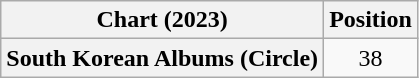<table class="wikitable plainrowheaders" style="text-align:center">
<tr>
<th scope="col">Chart (2023)</th>
<th scope="col">Position</th>
</tr>
<tr>
<th scope="row">South Korean Albums (Circle)</th>
<td>38</td>
</tr>
</table>
